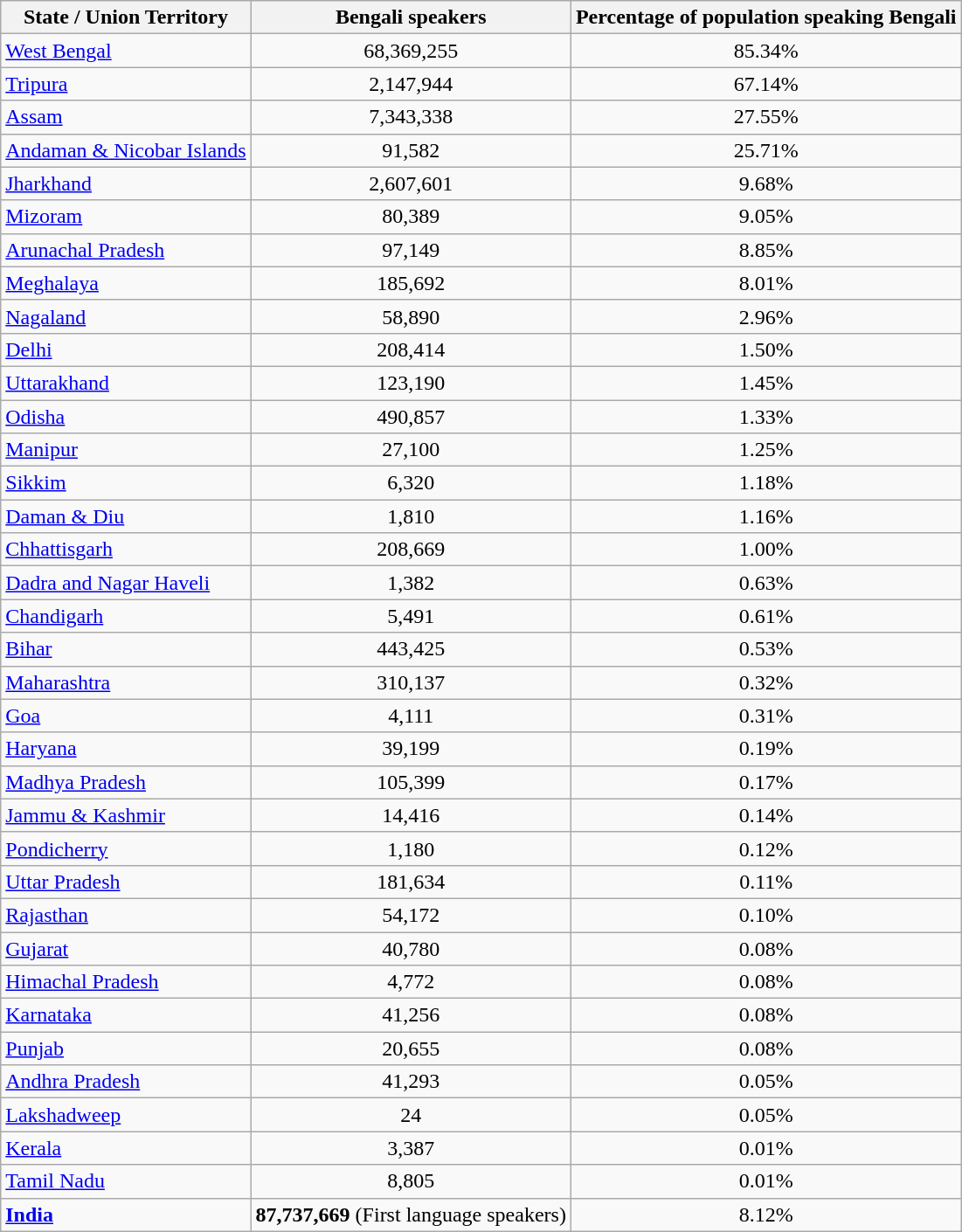<table class="sortable wikitable">
<tr>
<th data-sort-type="text">State / Union Territory</th>
<th data-sort-type="number">Bengali speakers</th>
<th data-sort-type="number">Percentage of population speaking Bengali </th>
</tr>
<tr>
<td><a href='#'>West Bengal</a></td>
<td align=center>68,369,255</td>
<td align=center>85.34%</td>
</tr>
<tr>
<td><a href='#'>Tripura</a></td>
<td align=center>2,147,944</td>
<td align=center>67.14%</td>
</tr>
<tr>
<td><a href='#'>Assam</a></td>
<td align=center>7,343,338</td>
<td align=center>27.55%</td>
</tr>
<tr>
<td><a href='#'>Andaman & Nicobar Islands</a></td>
<td align=center>91,582</td>
<td align=center>25.71%</td>
</tr>
<tr>
<td><a href='#'>Jharkhand</a></td>
<td align=center>2,607,601</td>
<td align=center>9.68%</td>
</tr>
<tr>
<td><a href='#'>Mizoram</a></td>
<td align=center>80,389</td>
<td align=center>9.05%</td>
</tr>
<tr>
<td><a href='#'>Arunachal Pradesh</a></td>
<td align=center>97,149</td>
<td align=center>8.85%</td>
</tr>
<tr>
<td><a href='#'>Meghalaya</a></td>
<td align=center>185,692</td>
<td align=center>8.01%</td>
</tr>
<tr>
<td><a href='#'>Nagaland</a></td>
<td align=center>58,890</td>
<td align=center>2.96%</td>
</tr>
<tr>
<td><a href='#'>Delhi</a></td>
<td align=center>208,414</td>
<td align=center>1.50%</td>
</tr>
<tr>
<td><a href='#'>Uttarakhand</a></td>
<td align=center>123,190</td>
<td align=center>1.45%</td>
</tr>
<tr>
<td><a href='#'>Odisha</a></td>
<td align=center>490,857</td>
<td align=center>1.33%</td>
</tr>
<tr>
<td><a href='#'>Manipur</a></td>
<td align=center>27,100</td>
<td align=center>1.25%</td>
</tr>
<tr>
<td><a href='#'>Sikkim</a></td>
<td align=center>6,320</td>
<td align=center>1.18%</td>
</tr>
<tr>
<td><a href='#'>Daman & Diu</a></td>
<td align=center>1,810</td>
<td align=center>1.16%</td>
</tr>
<tr>
<td><a href='#'>Chhattisgarh</a></td>
<td align=center>208,669</td>
<td align=center>1.00%</td>
</tr>
<tr>
<td><a href='#'>Dadra and Nagar Haveli</a></td>
<td align=center>1,382</td>
<td align=center>0.63%</td>
</tr>
<tr>
<td><a href='#'>Chandigarh</a></td>
<td align=center>5,491</td>
<td align=center>0.61%</td>
</tr>
<tr>
<td><a href='#'>Bihar</a></td>
<td align=center>443,425</td>
<td align=center>0.53%</td>
</tr>
<tr>
<td><a href='#'>Maharashtra</a></td>
<td align=center>310,137</td>
<td align=center>0.32%</td>
</tr>
<tr>
<td><a href='#'>Goa</a></td>
<td align=center>4,111</td>
<td align=center>0.31%</td>
</tr>
<tr>
<td><a href='#'>Haryana</a></td>
<td align=center>39,199</td>
<td align=center>0.19%</td>
</tr>
<tr>
<td><a href='#'>Madhya Pradesh</a></td>
<td align=center>105,399</td>
<td align=center>0.17%</td>
</tr>
<tr>
<td><a href='#'>Jammu & Kashmir</a></td>
<td align=center>14,416</td>
<td align=center>0.14%</td>
</tr>
<tr>
<td><a href='#'>Pondicherry</a></td>
<td align=center>1,180</td>
<td align=center>0.12%</td>
</tr>
<tr>
<td><a href='#'>Uttar Pradesh</a></td>
<td align=center>181,634</td>
<td align=center>0.11%</td>
</tr>
<tr>
<td><a href='#'>Rajasthan</a></td>
<td align=center>54,172</td>
<td align=center>0.10%</td>
</tr>
<tr>
<td><a href='#'>Gujarat</a></td>
<td align=center>40,780</td>
<td align=center>0.08%</td>
</tr>
<tr>
<td><a href='#'>Himachal Pradesh</a></td>
<td align=center>4,772</td>
<td align=center>0.08%</td>
</tr>
<tr>
<td><a href='#'>Karnataka</a></td>
<td align=center>41,256</td>
<td align=center>0.08%</td>
</tr>
<tr>
<td><a href='#'>Punjab</a></td>
<td align=center>20,655</td>
<td align=center>0.08%</td>
</tr>
<tr>
<td><a href='#'>Andhra Pradesh</a></td>
<td align=center>41,293</td>
<td align=center>0.05%</td>
</tr>
<tr>
<td><a href='#'>Lakshadweep</a></td>
<td align=center>24</td>
<td align=center>0.05%</td>
</tr>
<tr>
<td><a href='#'>Kerala</a></td>
<td align=center>3,387</td>
<td align=center>0.01%</td>
</tr>
<tr>
<td><a href='#'>Tamil Nadu</a></td>
<td align=center>8,805</td>
<td align=center>0.01%</td>
</tr>
<tr class="sortbottom">
<td><strong><a href='#'>India</a></strong></td>
<td><strong>87,737,669</strong> (First language speakers)</td>
<td align=center>8.12%</td>
</tr>
</table>
